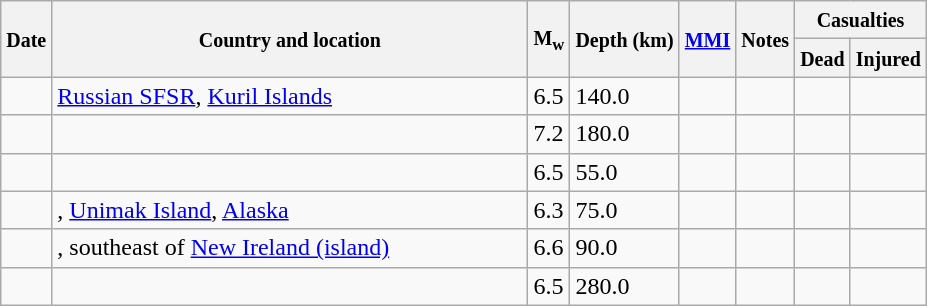<table class="wikitable sortable sort-under" style="border:1px black; margin-left:1em;">
<tr>
<th rowspan="2"><small>Date</small></th>
<th rowspan="2" style="width: 310px"><small>Country and location</small></th>
<th rowspan="2"><small>M<sub>w</sub></small></th>
<th rowspan="2"><small>Depth (km)</small></th>
<th rowspan="2"><small><a href='#'>MMI</a></small></th>
<th rowspan="2" class="unsortable"><small>Notes</small></th>
<th colspan="2"><small>Casualties</small></th>
</tr>
<tr>
<th><small>Dead</small></th>
<th><small>Injured</small></th>
</tr>
<tr>
<td></td>
<td> <a href='#'>Russian SFSR</a>, <a href='#'>Kuril Islands</a></td>
<td>6.5</td>
<td>140.0</td>
<td></td>
<td></td>
<td></td>
<td></td>
</tr>
<tr>
<td></td>
<td></td>
<td>7.2</td>
<td>180.0</td>
<td></td>
<td></td>
<td></td>
<td></td>
</tr>
<tr>
<td></td>
<td></td>
<td>6.5</td>
<td>55.0</td>
<td></td>
<td></td>
<td></td>
<td></td>
</tr>
<tr>
<td></td>
<td>, <a href='#'>Unimak Island</a>, <a href='#'>Alaska</a></td>
<td>6.3</td>
<td>75.0</td>
<td></td>
<td></td>
<td></td>
<td></td>
</tr>
<tr>
<td></td>
<td>, southeast of <a href='#'>New Ireland (island)</a></td>
<td>6.6</td>
<td>90.0</td>
<td></td>
<td></td>
<td></td>
<td></td>
</tr>
<tr>
<td></td>
<td></td>
<td>6.5</td>
<td>280.0</td>
<td></td>
<td></td>
<td></td>
<td></td>
</tr>
</table>
